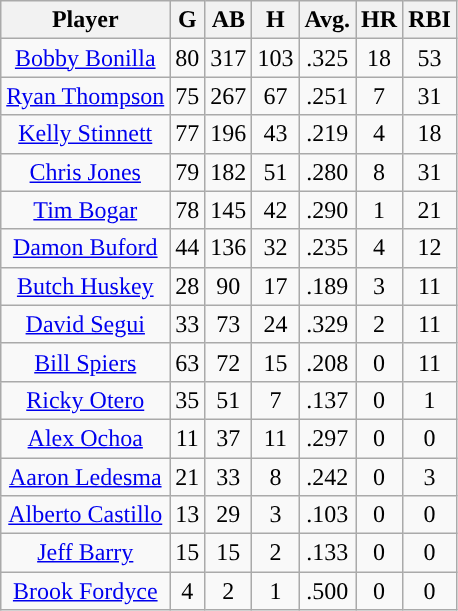<table class="wikitable sortable">
<tr>
<th>Player</th>
<th>G</th>
<th>AB</th>
<th>H</th>
<th>Avg.</th>
<th>HR</th>
<th>RBI</th>
</tr>
<tr align=center>
<td><a href='#'>Bobby Bonilla</a></td>
<td>80</td>
<td>317</td>
<td>103</td>
<td>.325</td>
<td>18</td>
<td>53</td>
</tr>
<tr align=center>
<td><a href='#'>Ryan Thompson</a></td>
<td>75</td>
<td>267</td>
<td>67</td>
<td>.251</td>
<td>7</td>
<td>31</td>
</tr>
<tr align=center>
<td><a href='#'>Kelly Stinnett</a></td>
<td>77</td>
<td>196</td>
<td>43</td>
<td>.219</td>
<td>4</td>
<td>18</td>
</tr>
<tr align=center>
<td><a href='#'>Chris Jones</a></td>
<td>79</td>
<td>182</td>
<td>51</td>
<td>.280</td>
<td>8</td>
<td>31</td>
</tr>
<tr align=center>
<td><a href='#'>Tim Bogar</a></td>
<td>78</td>
<td>145</td>
<td>42</td>
<td>.290</td>
<td>1</td>
<td>21</td>
</tr>
<tr align=center>
<td><a href='#'>Damon Buford</a></td>
<td>44</td>
<td>136</td>
<td>32</td>
<td>.235</td>
<td>4</td>
<td>12</td>
</tr>
<tr align=center>
<td><a href='#'>Butch Huskey</a></td>
<td>28</td>
<td>90</td>
<td>17</td>
<td>.189</td>
<td>3</td>
<td>11</td>
</tr>
<tr align=center>
<td><a href='#'>David Segui</a></td>
<td>33</td>
<td>73</td>
<td>24</td>
<td>.329</td>
<td>2</td>
<td>11</td>
</tr>
<tr align=center>
<td><a href='#'>Bill Spiers</a></td>
<td>63</td>
<td>72</td>
<td>15</td>
<td>.208</td>
<td>0</td>
<td>11</td>
</tr>
<tr align=center>
<td><a href='#'>Ricky Otero</a></td>
<td>35</td>
<td>51</td>
<td>7</td>
<td>.137</td>
<td>0</td>
<td>1</td>
</tr>
<tr align=center>
<td><a href='#'>Alex Ochoa</a></td>
<td>11</td>
<td>37</td>
<td>11</td>
<td>.297</td>
<td>0</td>
<td>0</td>
</tr>
<tr align=center>
<td><a href='#'>Aaron Ledesma</a></td>
<td>21</td>
<td>33</td>
<td>8</td>
<td>.242</td>
<td>0</td>
<td>3</td>
</tr>
<tr align=center>
<td><a href='#'>Alberto Castillo</a></td>
<td>13</td>
<td>29</td>
<td>3</td>
<td>.103</td>
<td>0</td>
<td>0</td>
</tr>
<tr align=center>
<td><a href='#'>Jeff Barry</a></td>
<td>15</td>
<td>15</td>
<td>2</td>
<td>.133</td>
<td>0</td>
<td>0</td>
</tr>
<tr align=center>
<td><a href='#'>Brook Fordyce</a></td>
<td>4</td>
<td>2</td>
<td>1</td>
<td>.500</td>
<td>0</td>
<td>0</td>
</tr>
</table>
